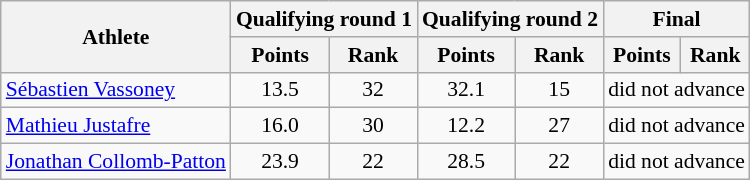<table class="wikitable" style="font-size:90%">
<tr>
<th rowspan="2">Athlete</th>
<th colspan="2">Qualifying round 1</th>
<th colspan="2">Qualifying round 2</th>
<th colspan="2">Final</th>
</tr>
<tr>
<th>Points</th>
<th>Rank</th>
<th>Points</th>
<th>Rank</th>
<th>Points</th>
<th>Rank</th>
</tr>
<tr>
<td><a href='#'>Sébastien Vassoney</a></td>
<td align="center">13.5</td>
<td align="center">32</td>
<td align="center">32.1</td>
<td align="center">15</td>
<td colspan="2">did not advance</td>
</tr>
<tr>
<td><a href='#'>Mathieu Justafre</a></td>
<td align="center">16.0</td>
<td align="center">30</td>
<td align="center">12.2</td>
<td align="center">27</td>
<td colspan="2">did not advance</td>
</tr>
<tr>
<td><a href='#'>Jonathan Collomb-Patton</a></td>
<td align="center">23.9</td>
<td align="center">22</td>
<td align="center">28.5</td>
<td align="center">22</td>
<td colspan="2">did not advance</td>
</tr>
</table>
